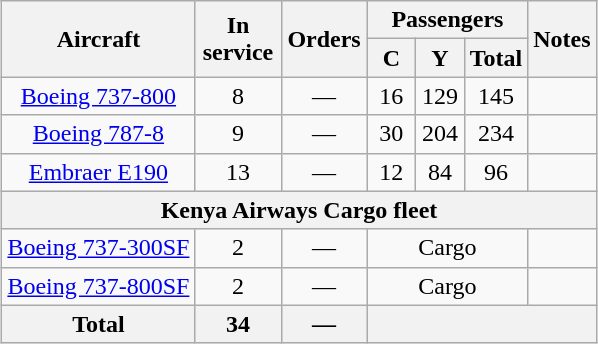<table class="wikitable" style="border-collapse:collapse; text-align:center; margin:auto;">
<tr>
<th rowspan="2">Aircraft</th>
<th rowspan="2" style="width:50px;">In service</th>
<th rowspan="2" style="width:50px;">Orders</th>
<th colspan="3">Passengers</th>
<th rowspan="2">Notes</th>
</tr>
<tr>
<th style="width:25px;"><abbr>C</abbr></th>
<th style="width:25px;"><abbr>Y</abbr></th>
<th style="width:25px;">Total</th>
</tr>
<tr>
<td><a href='#'>Boeing 737-800</a></td>
<td>8</td>
<td>—</td>
<td>16</td>
<td>129</td>
<td>145</td>
<td></td>
</tr>
<tr>
<td><a href='#'>Boeing 787-8</a></td>
<td>9</td>
<td>—</td>
<td>30</td>
<td>204</td>
<td>234</td>
<td></td>
</tr>
<tr>
<td><a href='#'>Embraer E190</a></td>
<td>13</td>
<td>—</td>
<td>12</td>
<td>84</td>
<td>96</td>
<td></td>
</tr>
<tr>
<th colspan="7">Kenya Airways Cargo fleet</th>
</tr>
<tr>
<td><a href='#'>Boeing 737-300SF</a></td>
<td>2</td>
<td>—</td>
<td colspan="3"><abbr>Cargo</abbr></td>
<td></td>
</tr>
<tr>
<td><a href='#'>Boeing 737-800SF</a></td>
<td>2</td>
<td>—</td>
<td colspan="3"><abbr>Cargo</abbr></td>
<td></td>
</tr>
<tr>
<th>Total</th>
<th>34</th>
<th>—</th>
<th colspan="4"></th>
</tr>
</table>
